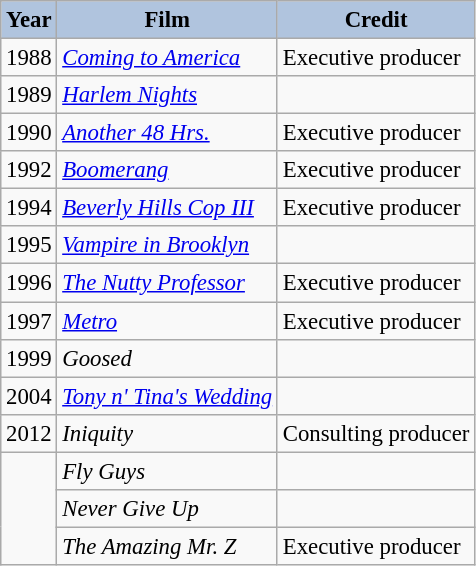<table class="wikitable" style="font-size:95%;">
<tr>
<th style="background:#B0C4DE;">Year</th>
<th style="background:#B0C4DE;">Film</th>
<th style="background:#B0C4DE;">Credit</th>
</tr>
<tr>
<td>1988</td>
<td><em><a href='#'>Coming to America</a></em></td>
<td>Executive producer</td>
</tr>
<tr>
<td>1989</td>
<td><em><a href='#'>Harlem Nights</a></em></td>
<td></td>
</tr>
<tr>
<td>1990</td>
<td><em><a href='#'>Another 48 Hrs.</a></em></td>
<td>Executive producer</td>
</tr>
<tr>
<td>1992</td>
<td><em><a href='#'>Boomerang</a></em></td>
<td>Executive producer</td>
</tr>
<tr>
<td>1994</td>
<td><em><a href='#'>Beverly Hills Cop III</a></em></td>
<td>Executive producer</td>
</tr>
<tr>
<td>1995</td>
<td><em><a href='#'>Vampire in Brooklyn</a></em></td>
<td></td>
</tr>
<tr>
<td>1996</td>
<td><em><a href='#'>The Nutty Professor</a></em></td>
<td>Executive producer</td>
</tr>
<tr>
<td>1997</td>
<td><em><a href='#'>Metro</a></em></td>
<td>Executive producer</td>
</tr>
<tr>
<td>1999</td>
<td><em>Goosed</em></td>
<td></td>
</tr>
<tr>
<td>2004</td>
<td><em><a href='#'>Tony n' Tina's Wedding</a></em></td>
<td></td>
</tr>
<tr>
<td>2012</td>
<td><em>Iniquity</em></td>
<td>Consulting producer</td>
</tr>
<tr>
<td rowspan=3 style="text-align:center;"></td>
<td><em>Fly Guys</em></td>
<td></td>
</tr>
<tr>
<td><em>Never Give Up</em></td>
<td></td>
</tr>
<tr>
<td><em>The Amazing Mr. Z</em></td>
<td>Executive producer</td>
</tr>
</table>
